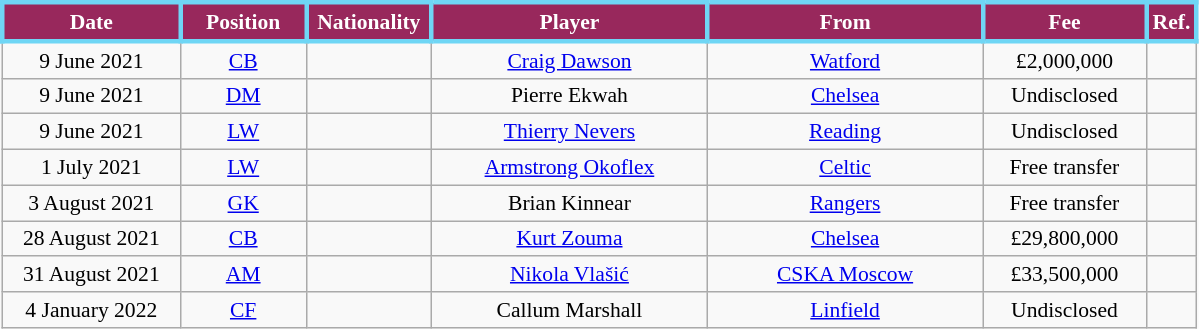<table class="wikitable"  style="text-align:center; font-size:90%; ">
<tr>
<th style="background:#98285c;color:white;border:3px solid #6fd6f5; width:110px;">Date</th>
<th style="background:#98285c;color:white;border:3px solid #6fd6f5; width:75px;">Position</th>
<th style="background:#98285c;color:white;border:3px solid #6fd6f5; width:75px;">Nationality</th>
<th style="background:#98285c;color:white;border:3px solid #6fd6f5; width:175px;">Player</th>
<th style="background:#98285c;color:white;border:3px solid #6fd6f5; width:175px;">From</th>
<th style="background:#98285c;color:white;border:3px solid #6fd6f5; width:100px;">Fee</th>
<th style="background:#98285c;color:white;border:3px solid #6fd6f5; width:25px;">Ref.</th>
</tr>
<tr>
<td>9 June 2021</td>
<td><a href='#'>CB</a></td>
<td></td>
<td><a href='#'>Craig Dawson</a></td>
<td> <a href='#'>Watford</a></td>
<td>£2,000,000</td>
<td></td>
</tr>
<tr>
<td>9 June 2021</td>
<td><a href='#'>DM</a></td>
<td></td>
<td>Pierre Ekwah</td>
<td> <a href='#'>Chelsea</a></td>
<td>Undisclosed</td>
<td></td>
</tr>
<tr>
<td>9 June 2021</td>
<td><a href='#'>LW</a></td>
<td></td>
<td><a href='#'>Thierry Nevers</a></td>
<td> <a href='#'>Reading</a></td>
<td>Undisclosed</td>
<td></td>
</tr>
<tr>
<td>1 July 2021</td>
<td><a href='#'>LW</a></td>
<td></td>
<td><a href='#'>Armstrong Okoflex</a></td>
<td> <a href='#'>Celtic</a></td>
<td>Free transfer</td>
<td></td>
</tr>
<tr>
<td>3 August 2021</td>
<td><a href='#'>GK</a></td>
<td></td>
<td>Brian Kinnear</td>
<td> <a href='#'>Rangers</a></td>
<td>Free transfer</td>
<td></td>
</tr>
<tr>
<td>28 August 2021</td>
<td><a href='#'>CB</a></td>
<td></td>
<td><a href='#'>Kurt Zouma</a></td>
<td> <a href='#'>Chelsea</a></td>
<td>£29,800,000</td>
<td></td>
</tr>
<tr>
<td>31 August 2021</td>
<td><a href='#'>AM</a></td>
<td></td>
<td><a href='#'>Nikola Vlašić</a></td>
<td> <a href='#'>CSKA Moscow</a></td>
<td>£33,500,000</td>
<td></td>
</tr>
<tr>
<td>4 January 2022</td>
<td><a href='#'>CF</a></td>
<td></td>
<td>Callum Marshall</td>
<td> <a href='#'>Linfield</a></td>
<td>Undisclosed</td>
<td></td>
</tr>
</table>
